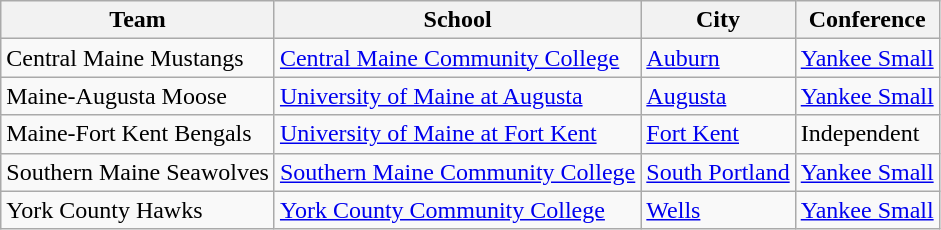<table class="sortable wikitable">
<tr>
<th>Team</th>
<th>School</th>
<th>City</th>
<th>Conference</th>
</tr>
<tr>
<td>Central Maine Mustangs</td>
<td><a href='#'>Central Maine Community College</a></td>
<td><a href='#'>Auburn</a></td>
<td><a href='#'>Yankee Small</a></td>
</tr>
<tr>
<td>Maine-Augusta Moose</td>
<td><a href='#'>University of Maine at Augusta</a></td>
<td><a href='#'>Augusta</a></td>
<td><a href='#'>Yankee Small</a></td>
</tr>
<tr>
<td>Maine-Fort Kent Bengals</td>
<td><a href='#'>University of Maine at Fort Kent</a></td>
<td><a href='#'>Fort Kent</a></td>
<td>Independent</td>
</tr>
<tr>
<td>Southern Maine Seawolves</td>
<td><a href='#'>Southern Maine Community College</a></td>
<td><a href='#'>South Portland</a></td>
<td><a href='#'>Yankee Small</a></td>
</tr>
<tr>
<td>York County Hawks</td>
<td><a href='#'>York County Community College</a></td>
<td><a href='#'>Wells</a></td>
<td><a href='#'>Yankee Small</a></td>
</tr>
</table>
